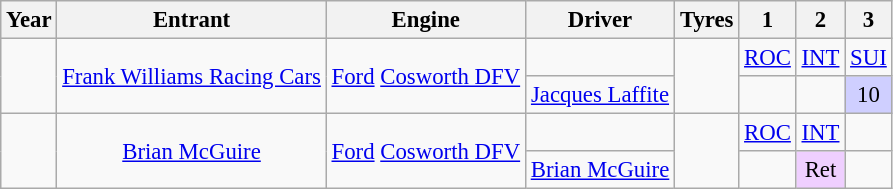<table class="wikitable" style="text-align:center; font-size:95%">
<tr>
<th>Year</th>
<th>Entrant</th>
<th>Engine</th>
<th>Driver</th>
<th>Tyres</th>
<th>1</th>
<th>2</th>
<th>3</th>
</tr>
<tr>
<td rowspan="2"></td>
<td rowspan="2"><a href='#'>Frank Williams Racing Cars</a></td>
<td rowspan="2"><a href='#'>Ford</a> <a href='#'>Cosworth DFV</a></td>
<td></td>
<td rowspan="2"></td>
<td><a href='#'>ROC</a></td>
<td><a href='#'>INT</a></td>
<td><a href='#'>SUI</a></td>
</tr>
<tr>
<td><a href='#'>Jacques Laffite</a></td>
<td></td>
<td></td>
<td style="background:#CFCFFF;">10</td>
</tr>
<tr>
<td rowspan="2"></td>
<td rowspan="2"><a href='#'>Brian McGuire</a></td>
<td rowspan="2"><a href='#'>Ford</a> <a href='#'>Cosworth DFV</a></td>
<td></td>
<td rowspan="2"></td>
<td><a href='#'>ROC</a></td>
<td><a href='#'>INT</a></td>
<td></td>
</tr>
<tr>
<td><a href='#'>Brian McGuire</a></td>
<td></td>
<td style="background:#EFCFFF;">Ret</td>
<td></td>
</tr>
</table>
